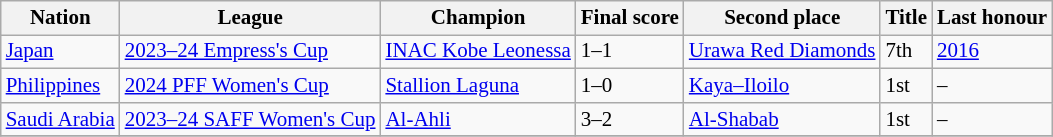<table class=wikitable style="font-size:14px">
<tr>
<th>Nation</th>
<th>League</th>
<th>Champion</th>
<th>Final score</th>
<th>Second place</th>
<th data-sort-type="number">Title</th>
<th>Last honour</th>
</tr>
<tr>
<td align=left rowspan=> <a href='#'>Japan</a></td>
<td align=left><a href='#'>2023–24 Empress's Cup</a></td>
<td><a href='#'>INAC Kobe Leonessa</a></td>
<td>1–1  </td>
<td><a href='#'>Urawa Red Diamonds</a></td>
<td>7th</td>
<td><a href='#'>2016</a></td>
</tr>
<tr>
<td align=left rowspan=> <a href='#'>Philippines</a></td>
<td align=left><a href='#'>2024 PFF Women's Cup</a></td>
<td><a href='#'>Stallion Laguna</a></td>
<td>1–0</td>
<td><a href='#'>Kaya–Iloilo</a></td>
<td>1st</td>
<td>–</td>
</tr>
<tr>
<td align=left rowspan=> <a href='#'>Saudi Arabia</a></td>
<td align=left><a href='#'>2023–24 SAFF Women's Cup</a></td>
<td><a href='#'>Al-Ahli</a></td>
<td>3–2</td>
<td><a href='#'>Al-Shabab</a></td>
<td>1st</td>
<td>–</td>
</tr>
<tr>
</tr>
</table>
